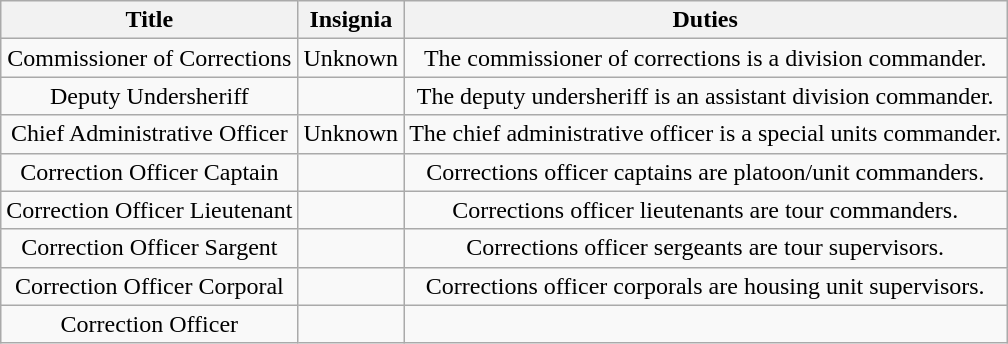<table class="wikitable" style=text-align:center>
<tr>
<th>Title</th>
<th>Insignia</th>
<th>Duties</th>
</tr>
<tr>
<td>Commissioner of Corrections</td>
<td>Unknown</td>
<td>The commissioner of corrections is a division commander.</td>
</tr>
<tr>
<td>Deputy Undersheriff</td>
<td></td>
<td>The deputy undersheriff is an assistant division commander.</td>
</tr>
<tr>
<td>Chief Administrative Officer</td>
<td>Unknown</td>
<td>The chief administrative officer is a special units commander.</td>
</tr>
<tr>
<td>Correction Officer Captain</td>
<td></td>
<td>Corrections officer captains are platoon/unit commanders.</td>
</tr>
<tr>
<td>Correction Officer Lieutenant</td>
<td></td>
<td>Corrections officer lieutenants are tour commanders.</td>
</tr>
<tr>
<td>Correction Officer Sargent</td>
<td></td>
<td>Corrections officer sergeants are tour supervisors.</td>
</tr>
<tr>
<td>Correction Officer Corporal</td>
<td></td>
<td>Corrections officer corporals are housing unit supervisors.</td>
</tr>
<tr>
<td>Correction Officer</td>
<td></td>
<td></td>
</tr>
</table>
